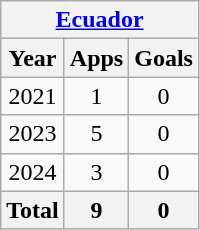<table class="wikitable" style="text-align:center">
<tr>
<th colspan=3><a href='#'>Ecuador</a></th>
</tr>
<tr>
<th>Year</th>
<th>Apps</th>
<th>Goals</th>
</tr>
<tr>
<td>2021</td>
<td>1</td>
<td>0</td>
</tr>
<tr>
<td>2023</td>
<td>5</td>
<td>0</td>
</tr>
<tr>
<td>2024</td>
<td>3</td>
<td>0</td>
</tr>
<tr>
<th>Total</th>
<th>9</th>
<th>0</th>
</tr>
</table>
